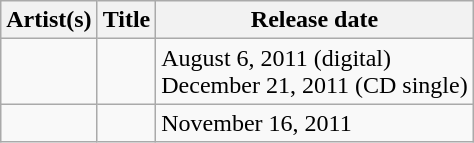<table class="wikitable">
<tr>
<th>Artist(s)</th>
<th>Title</th>
<th>Release date</th>
</tr>
<tr>
<td align="left"></td>
<td align="left"></td>
<td>August 6, 2011 (digital)<br>December 21, 2011 (CD single)</td>
</tr>
<tr>
<td align="left"></td>
<td align="left"></td>
<td>November 16, 2011</td>
</tr>
</table>
